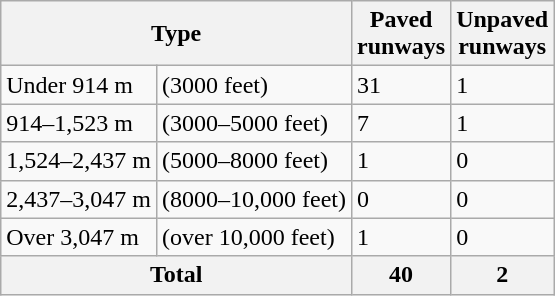<table class=wikitable>
<tr>
<th colspan=2>Type</th>
<th>Paved<br>runways</th>
<th>Unpaved<br>runways</th>
</tr>
<tr>
<td>Under 914 m</td>
<td>(3000 feet)</td>
<td>31</td>
<td>1</td>
</tr>
<tr>
<td>914–1,523 m</td>
<td>(3000–5000 feet)</td>
<td>7</td>
<td>1</td>
</tr>
<tr>
<td>1,524–2,437 m</td>
<td>(5000–8000 feet)</td>
<td>1</td>
<td>0</td>
</tr>
<tr>
<td>2,437–3,047 m</td>
<td>(8000–10,000 feet)</td>
<td>0</td>
<td>0</td>
</tr>
<tr>
<td>Over 3,047 m</td>
<td>(over 10,000 feet)</td>
<td>1</td>
<td>0</td>
</tr>
<tr>
<th colspan=2>Total</th>
<th>40</th>
<th>2</th>
</tr>
</table>
